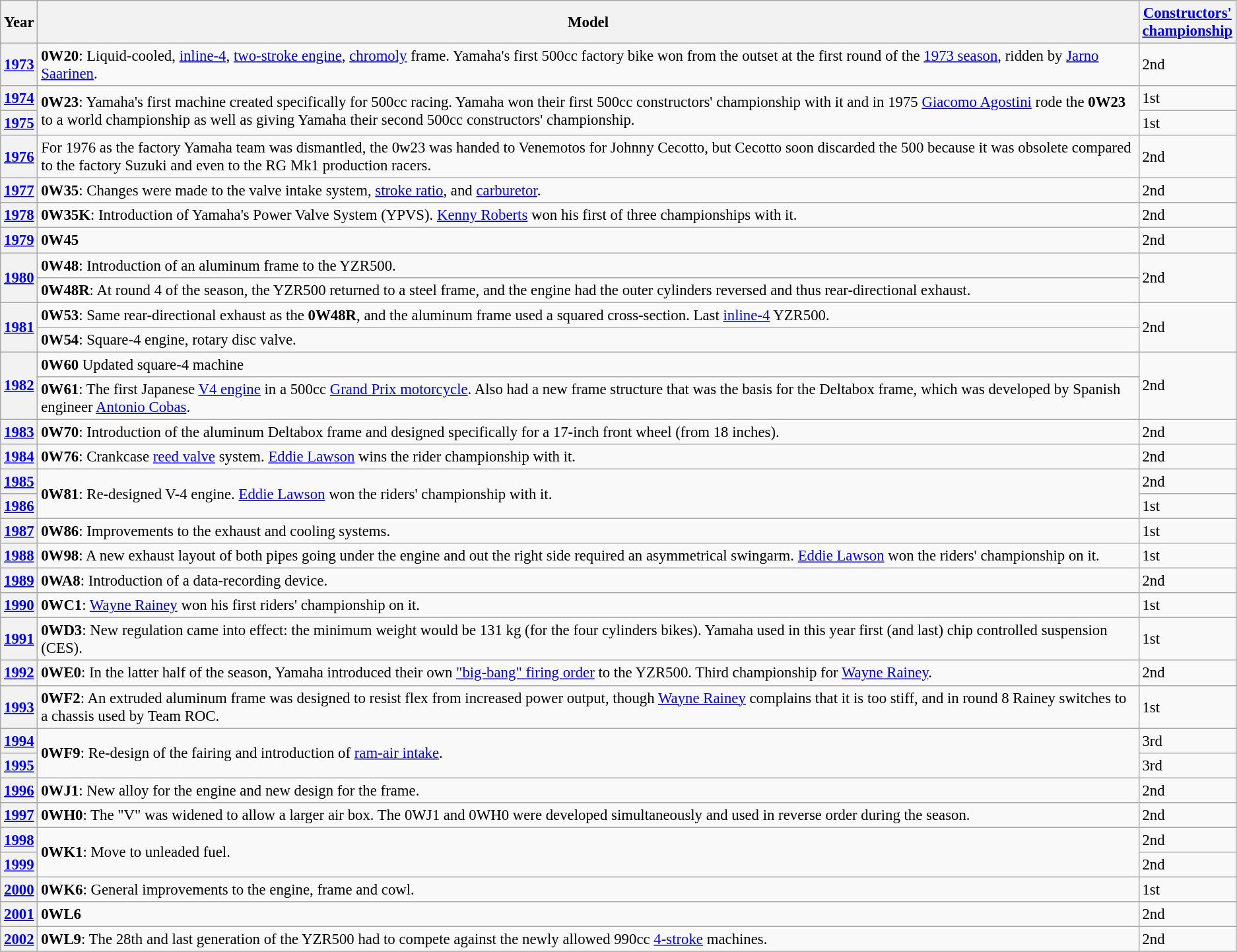<table class="wikitable" style="font-size: 95%;">
<tr>
<th>Year</th>
<th>Model</th>
<th><a href='#'>Constructors'<br>championship</a></th>
</tr>
<tr>
<th><a href='#'>1973</a></th>
<td><strong>0W20</strong>: Liquid-cooled, <a href='#'>inline-4</a>, <a href='#'>two-stroke engine</a>, <a href='#'>chromoly</a> frame. Yamaha's first 500cc factory bike won from the outset at the first round of the <a href='#'>1973 season</a>, ridden by <a href='#'>Jarno Saarinen</a>.</td>
<td>2nd</td>
</tr>
<tr>
<th><a href='#'>1974</a></th>
<td rowspan=2><strong>0W23</strong>: Yamaha's first machine created specifically for 500cc racing. Yamaha won their first 500cc constructors' championship with it and in 1975 <a href='#'>Giacomo Agostini</a> rode the <strong>0W23</strong> to a world championship as well as giving Yamaha their second 500cc constructors' championship.</td>
<td>1st</td>
</tr>
<tr>
<th><a href='#'>1975</a></th>
<td>1st</td>
</tr>
<tr>
<th><a href='#'>1976</a></th>
<td>For 1976 as the factory Yamaha team was dismantled, the 0w23 was handed to Venemotos for Johnny Cecotto, but Cecotto soon discarded the 500 because it was obsolete compared to the factory Suzuki and even to the RG Mk1 production racers.</td>
<td>2nd</td>
</tr>
<tr>
<th rowspan=2><a href='#'>1977</a></th>
<td><strong>0W35</strong>: Changes were made to the valve intake system, <a href='#'>stroke ratio</a>, and <a href='#'>carburetor</a>.</td>
<td rowspan=2>2nd</td>
</tr>
<tr>
<td rowspan=2><strong>0W35K</strong>: Introduction of Yamaha's Power Valve System (YPVS). <a href='#'>Kenny Roberts</a> won his first of three championships with it.</td>
</tr>
<tr>
<th><a href='#'>1978</a></th>
<td>2nd</td>
</tr>
<tr>
<th><a href='#'>1979</a></th>
<td><strong>0W45</strong></td>
<td>2nd</td>
</tr>
<tr>
<th rowspan=2><a href='#'>1980</a></th>
<td><strong>0W48</strong>: Introduction of an aluminum frame to the YZR500.</td>
<td rowspan=2>2nd</td>
</tr>
<tr>
<td><strong>0W48R</strong>: At round 4 of the season, the YZR500 returned to a steel frame, and the engine had the outer cylinders reversed and thus rear-directional exhaust.</td>
</tr>
<tr>
<th rowspan=2><a href='#'>1981</a></th>
<td><strong>0W53</strong>: Same rear-directional exhaust as the <strong>0W48R</strong>, and the aluminum frame used a squared cross-section. Last <a href='#'>inline-4</a> YZR500.</td>
<td rowspan=2>2nd</td>
</tr>
<tr>
<td><strong>0W54</strong>: Square-4 engine, rotary disc valve.</td>
</tr>
<tr>
<th rowspan=2><a href='#'>1982</a></th>
<td><strong>0W60</strong> Updated square-4 machine</td>
<td rowspan=2>2nd</td>
</tr>
<tr>
<td><strong>0W61</strong>: The first Japanese <a href='#'>V4 engine</a> in a 500cc <a href='#'>Grand Prix motorcycle</a>. Also had a new frame structure that was the basis for the Deltabox frame, which was developed by Spanish engineer <a href='#'>Antonio Cobas</a>.</td>
</tr>
<tr>
<th><a href='#'>1983</a></th>
<td><strong>0W70</strong>: Introduction of the aluminum Deltabox frame and designed specifically for a 17-inch front wheel (from 18 inches).</td>
<td>2nd</td>
</tr>
<tr>
<th><a href='#'>1984</a></th>
<td><strong>0W76</strong>: Crankcase <a href='#'>reed valve</a> system. <a href='#'>Eddie Lawson</a> wins the rider championship with it.</td>
<td>2nd</td>
</tr>
<tr>
<th><a href='#'>1985</a></th>
<td rowspan=2><strong>0W81</strong>: Re-designed V-4 engine. <a href='#'>Eddie Lawson</a> won the riders' championship with it.</td>
<td>2nd</td>
</tr>
<tr>
<th><a href='#'>1986</a></th>
<td>1st</td>
</tr>
<tr>
<th><a href='#'>1987</a></th>
<td><strong>0W86</strong>: Improvements to the exhaust and cooling systems.</td>
<td>1st</td>
</tr>
<tr>
<th><a href='#'>1988</a></th>
<td><strong>0W98</strong>: A new exhaust layout of both pipes going under the engine and out the right side required an asymmetrical swingarm. <a href='#'>Eddie Lawson</a> won the riders' championship on it.</td>
<td>1st</td>
</tr>
<tr>
<th><a href='#'>1989</a></th>
<td><strong>0WA8</strong>: Introduction of a data-recording device.</td>
<td>2nd</td>
</tr>
<tr>
<th><a href='#'>1990</a></th>
<td><strong>0WC1</strong>: <a href='#'>Wayne Rainey</a> won his first riders' championship on it.</td>
<td>1st</td>
</tr>
<tr>
<th><a href='#'>1991</a></th>
<td><strong>0WD3</strong>: New regulation came into effect: the minimum weight would be 131 kg (for the four cylinders bikes). Yamaha used in this year first (and last) chip controlled suspension (CES).</td>
<td>1st</td>
</tr>
<tr>
<th><a href='#'>1992</a></th>
<td><strong>0WE0</strong>: In the latter half of the season, Yamaha introduced their own <a href='#'>"big-bang" firing order</a> to the YZR500. Third championship for <a href='#'>Wayne Rainey</a>.</td>
<td>2nd</td>
</tr>
<tr>
<th><a href='#'>1993</a></th>
<td><strong>0WF2</strong>: An extruded aluminum frame was designed to resist flex from increased power output, though <a href='#'>Wayne Rainey</a> complains that it is too stiff, and in round 8 Rainey switches to a chassis used by Team ROC.</td>
<td>1st</td>
</tr>
<tr>
<th><a href='#'>1994</a></th>
<td rowspan=2><strong>0WF9</strong>: Re-design of the fairing and introduction of <a href='#'>ram-air intake</a>.</td>
<td>3rd</td>
</tr>
<tr>
<th><a href='#'>1995</a></th>
<td>3rd</td>
</tr>
<tr>
<th><a href='#'>1996</a></th>
<td><strong>0WJ1</strong>: New alloy for the engine and new design for the frame.</td>
<td>2nd</td>
</tr>
<tr>
<th><a href='#'>1997</a></th>
<td><strong>0WH0</strong>: The "V" was widened to allow a larger air box. The 0WJ1 and 0WH0 were developed simultaneously and used in reverse order during the season.</td>
<td>2nd</td>
</tr>
<tr>
<th><a href='#'>1998</a></th>
<td rowspan=2><strong>0WK1</strong>: Move to unleaded fuel.</td>
<td>2nd</td>
</tr>
<tr>
<th><a href='#'>1999</a></th>
<td>2nd</td>
</tr>
<tr>
<th><a href='#'>2000</a></th>
<td><strong>0WK6</strong>: General improvements to the engine, frame and cowl.</td>
<td>1st</td>
</tr>
<tr>
<th><a href='#'>2001</a></th>
<td><strong>0WL6</strong></td>
<td>2nd</td>
</tr>
<tr>
<th><a href='#'>2002</a></th>
<td><strong>0WL9</strong>: The 28th and last generation of the YZR500 had to compete against the newly allowed 990cc <a href='#'>4-stroke</a> machines.</td>
<td>2nd</td>
</tr>
<tr>
</tr>
</table>
